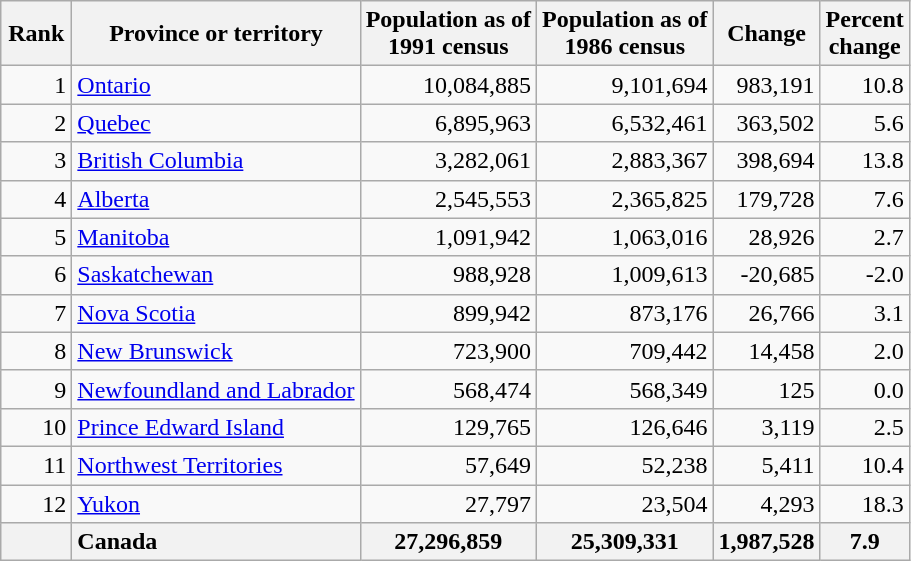<table class="wikitable sortable" style="text-align: right;">
<tr>
<th style="width:40px" style="text-align: center;">Rank</th>
<th style="text-align: center;">Province or territory</th>
<th style="text-align: center;" data-sort-type="number">Population as of<br>1991 census</th>
<th style="text-align: center;" data-sort-type="number">Population as of<br>1986 census</th>
<th style="text-align: center;" data-sort-type="number">Change</th>
<th style="text-align: center;" data-sort-type="number">Percent<br>change</th>
</tr>
<tr>
<td>1</td>
<td style="text-align: left;"><a href='#'>Ontario</a></td>
<td>10,084,885</td>
<td>9,101,694</td>
<td>983,191 </td>
<td>10.8 </td>
</tr>
<tr>
<td>2</td>
<td style="text-align: left;"><a href='#'>Quebec</a></td>
<td>6,895,963</td>
<td>6,532,461</td>
<td>363,502 </td>
<td>5.6 </td>
</tr>
<tr>
<td>3</td>
<td style="text-align: left;"><a href='#'>British Columbia</a></td>
<td>3,282,061</td>
<td>2,883,367</td>
<td>398,694 </td>
<td>13.8 </td>
</tr>
<tr>
<td>4</td>
<td style="text-align: left;"><a href='#'>Alberta</a></td>
<td>2,545,553</td>
<td>2,365,825</td>
<td>179,728 </td>
<td>7.6 </td>
</tr>
<tr>
<td>5</td>
<td style="text-align: left;"><a href='#'>Manitoba</a></td>
<td>1,091,942</td>
<td>1,063,016</td>
<td>28,926 </td>
<td>2.7 </td>
</tr>
<tr>
<td>6</td>
<td style="text-align: left;"><a href='#'>Saskatchewan</a></td>
<td>988,928</td>
<td>1,009,613</td>
<td>-20,685 </td>
<td>-2.0 </td>
</tr>
<tr>
<td>7</td>
<td style="text-align: left;"><a href='#'>Nova Scotia</a></td>
<td>899,942</td>
<td>873,176</td>
<td>26,766 </td>
<td>3.1 </td>
</tr>
<tr>
<td>8</td>
<td style="text-align: left;"><a href='#'>New Brunswick</a></td>
<td>723,900</td>
<td>709,442</td>
<td>14,458 </td>
<td>2.0 </td>
</tr>
<tr>
<td>9</td>
<td style="text-align: left;"><a href='#'>Newfoundland and Labrador</a></td>
<td>568,474</td>
<td>568,349</td>
<td>125 </td>
<td>0.0 </td>
</tr>
<tr>
<td>10</td>
<td style="text-align: left;"><a href='#'>Prince Edward Island</a></td>
<td>129,765</td>
<td>126,646</td>
<td>3,119 </td>
<td>2.5 </td>
</tr>
<tr>
<td>11</td>
<td style="text-align: left;"><a href='#'>Northwest Territories</a></td>
<td>57,649</td>
<td>52,238</td>
<td>5,411 </td>
<td>10.4 </td>
</tr>
<tr>
<td>12</td>
<td style="text-align: left;"><a href='#'>Yukon</a></td>
<td>27,797</td>
<td>23,504</td>
<td>4,293 </td>
<td>18.3 </td>
</tr>
<tr>
<th></th>
<th style="text-align: left;">Canada</th>
<th>27,296,859</th>
<th>25,309,331</th>
<th>1,987,528 </th>
<th>7.9 </th>
</tr>
</table>
